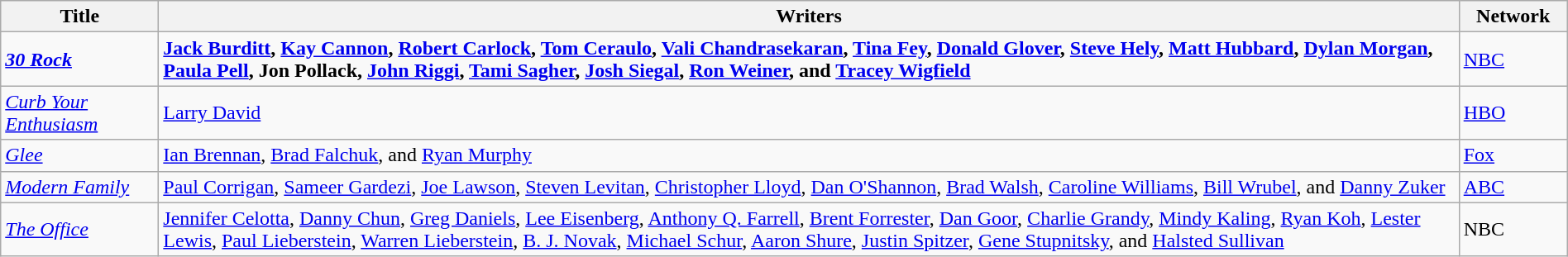<table class="wikitable" style="width:100%;">
<tr>
<th style="width:120px;">Title</th>
<th>Writers</th>
<th style="width:80px;">Network</th>
</tr>
<tr>
<td><strong><em><a href='#'>30 Rock</a></em></strong></td>
<td><strong><a href='#'>Jack Burditt</a>, <a href='#'>Kay Cannon</a>, <a href='#'>Robert Carlock</a>, <a href='#'>Tom Ceraulo</a>, <a href='#'>Vali Chandrasekaran</a>, <a href='#'>Tina Fey</a>, <a href='#'>Donald Glover</a>, <a href='#'>Steve Hely</a>, <a href='#'>Matt Hubbard</a>, <a href='#'>Dylan Morgan</a>, <a href='#'>Paula Pell</a>, Jon Pollack, <a href='#'>John Riggi</a>, <a href='#'>Tami Sagher</a>, <a href='#'>Josh Siegal</a>, <a href='#'>Ron Weiner</a>, and <a href='#'>Tracey Wigfield</a></strong></td>
<td><a href='#'>NBC</a></td>
</tr>
<tr>
<td><em><a href='#'>Curb Your Enthusiasm</a></em></td>
<td><a href='#'>Larry David</a></td>
<td><a href='#'>HBO</a></td>
</tr>
<tr>
<td><em><a href='#'>Glee</a></em></td>
<td><a href='#'>Ian Brennan</a>, <a href='#'>Brad Falchuk</a>, and <a href='#'>Ryan Murphy</a></td>
<td><a href='#'>Fox</a></td>
</tr>
<tr>
<td><em><a href='#'>Modern Family</a></em></td>
<td><a href='#'>Paul Corrigan</a>, <a href='#'>Sameer Gardezi</a>, <a href='#'>Joe Lawson</a>, <a href='#'>Steven Levitan</a>, <a href='#'>Christopher Lloyd</a>, <a href='#'>Dan O'Shannon</a>, <a href='#'>Brad Walsh</a>, <a href='#'>Caroline Williams</a>, <a href='#'>Bill Wrubel</a>, and <a href='#'>Danny Zuker</a></td>
<td><a href='#'>ABC</a></td>
</tr>
<tr>
<td><em><a href='#'>The Office</a></em></td>
<td><a href='#'>Jennifer Celotta</a>, <a href='#'>Danny Chun</a>, <a href='#'>Greg Daniels</a>, <a href='#'>Lee Eisenberg</a>, <a href='#'>Anthony Q. Farrell</a>, <a href='#'>Brent Forrester</a>, <a href='#'>Dan Goor</a>, <a href='#'>Charlie Grandy</a>, <a href='#'>Mindy Kaling</a>, <a href='#'>Ryan Koh</a>, <a href='#'>Lester Lewis</a>, <a href='#'>Paul Lieberstein</a>, <a href='#'>Warren Lieberstein</a>, <a href='#'>B. J. Novak</a>, <a href='#'>Michael Schur</a>, <a href='#'>Aaron Shure</a>, <a href='#'>Justin Spitzer</a>, <a href='#'>Gene Stupnitsky</a>, and <a href='#'>Halsted Sullivan</a></td>
<td>NBC</td>
</tr>
</table>
